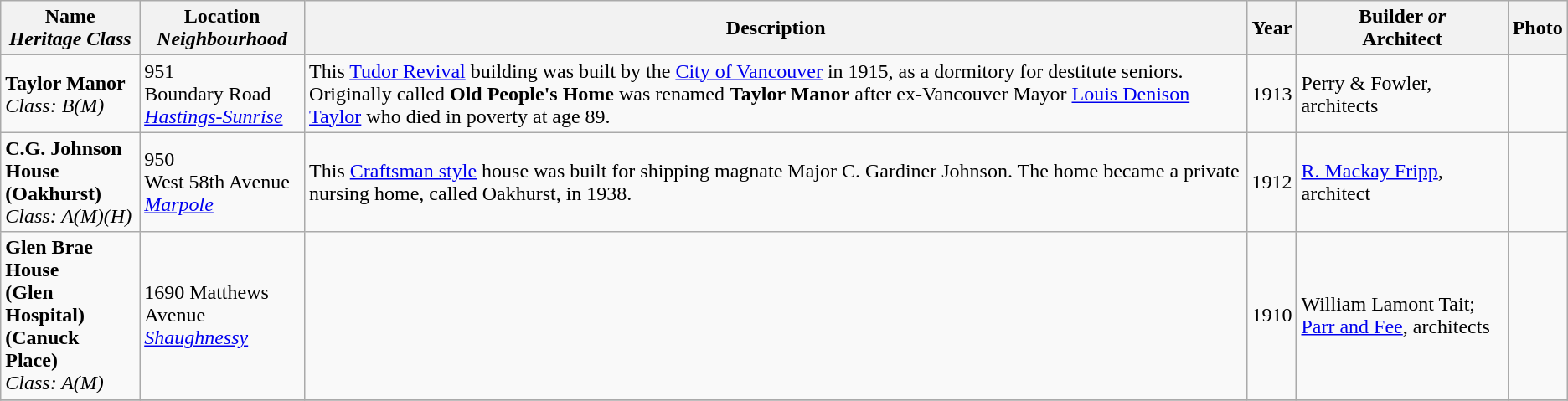<table class="wikitable sortable">
<tr>
<th>Name<br><em>Heritage Class</em></th>
<th>Location<br><em>Neighbourhood</em></th>
<th>Description</th>
<th>Year</th>
<th>Builder <em>or</em><br>Architect </th>
<th>Photo</th>
</tr>
<tr>
<td><strong>Taylor Manor</strong><br><em>Class: B(M)</em></td>
<td>951<br>Boundary Road<br><em><a href='#'>Hastings-Sunrise</a></em></td>
<td>This <a href='#'>Tudor Revival</a> building was built by the <a href='#'>City of Vancouver</a> in 1915, as a dormitory for destitute seniors. Originally called <strong>Old People's Home</strong> was renamed <strong>Taylor Manor</strong> after ex-Vancouver Mayor <a href='#'>Louis Denison Taylor</a> who died in poverty at age 89.</td>
<td>1913</td>
<td>Perry & Fowler, architects</td>
<td></td>
</tr>
<tr>
<td><strong>C.G. Johnson House<br>(Oakhurst)</strong><br><em>Class: A(M)(H)</em></td>
<td>950<br>West 58th Avenue<br><em><a href='#'>Marpole</a></em></td>
<td>This <a href='#'>Craftsman style</a> house was built for shipping magnate Major C. Gardiner Johnson. The home became a private nursing home, called Oakhurst, in 1938.</td>
<td>1912</td>
<td><a href='#'>R. Mackay Fripp</a>, architect</td>
<td></td>
</tr>
<tr>
<td><strong>Glen Brae House</strong><br><strong>(Glen Hospital)</strong><br><strong>(Canuck Place)</strong><br><em>Class: A(M)</em></td>
<td>1690 Matthews Avenue<br><em><a href='#'>Shaughnessy</a></em></td>
<td></td>
<td>1910</td>
<td>William Lamont Tait; <a href='#'>Parr and Fee</a>, architects</td>
<td></td>
</tr>
<tr>
</tr>
</table>
